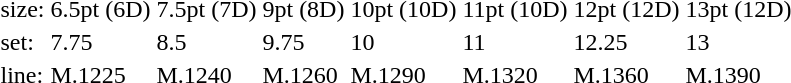<table style="margin-left:40px;">
<tr>
<td>size:</td>
<td>6.5pt (6D)</td>
<td>7.5pt (7D)</td>
<td>9pt (8D)</td>
<td>10pt (10D)</td>
<td>11pt (10D)</td>
<td>12pt (12D)</td>
<td>13pt (12D)</td>
</tr>
<tr>
<td>set:</td>
<td>7.75</td>
<td>8.5</td>
<td>9.75</td>
<td>10</td>
<td>11</td>
<td>12.25</td>
<td>13</td>
</tr>
<tr>
<td>line:</td>
<td>M.1225</td>
<td>M.1240</td>
<td>M.1260</td>
<td>M.1290</td>
<td>M.1320</td>
<td>M.1360</td>
<td>M.1390</td>
</tr>
</table>
